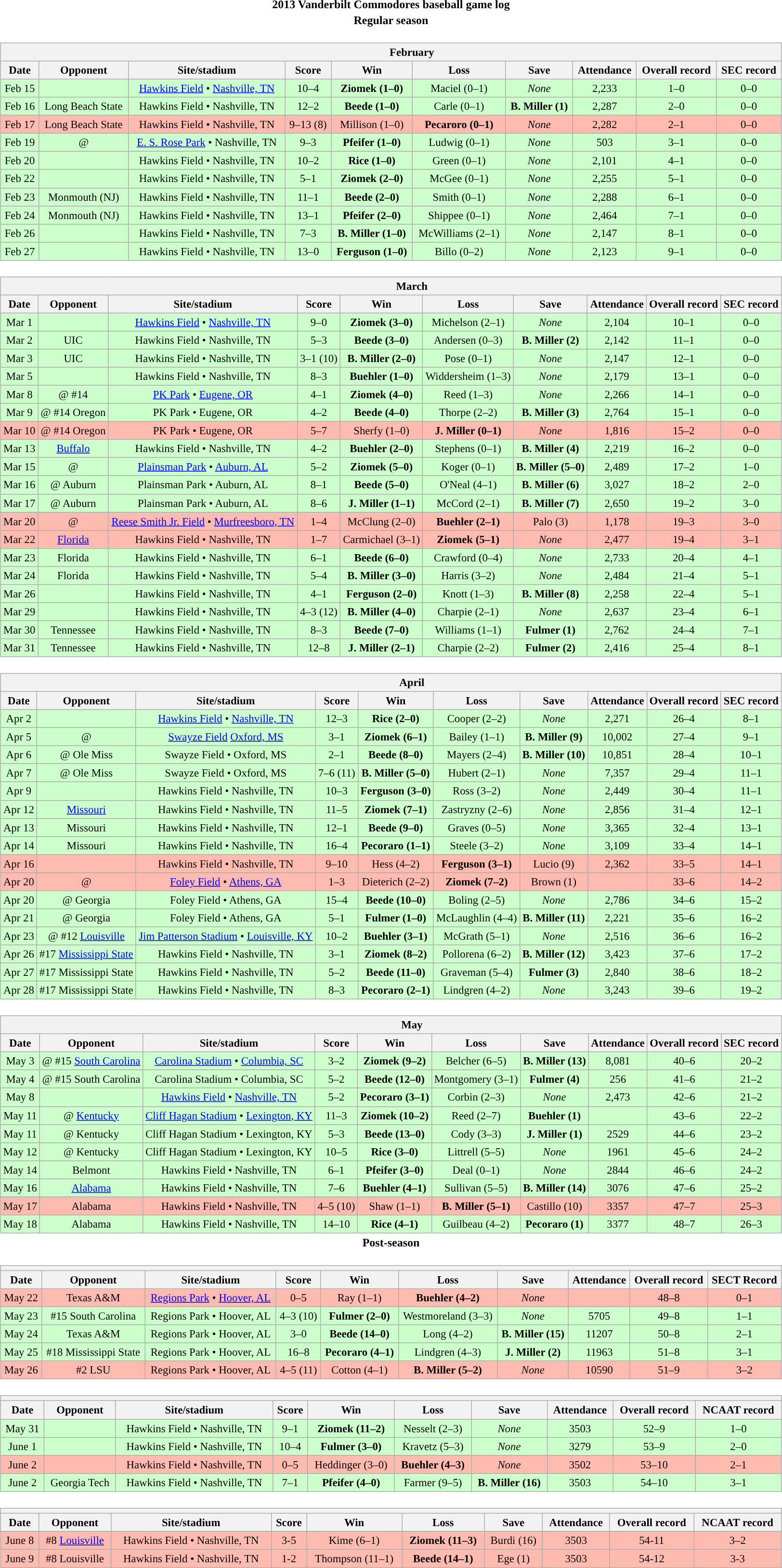<table class="toccolours" style="clear:both; margin:1.5em auto; text-align:center;">
<tr>
<th colspan=2>2013 Vanderbilt Commodores baseball game log</th>
</tr>
<tr>
<th colspan=2>Regular season</th>
</tr>
<tr valign="top">
<td><br><table class="wikitable collapsible collapsed" style="margin:auto; width:100%; text-align:center; font-size:95%">
<tr>
<th colspan=12 style="padding-left:4em;">February</th>
</tr>
<tr>
<th>Date</th>
<th>Opponent</th>
<th>Site/stadium</th>
<th>Score</th>
<th>Win</th>
<th>Loss</th>
<th>Save</th>
<th>Attendance</th>
<th>Overall record</th>
<th>SEC record</th>
</tr>
<tr bgcolor="#ccffcc">
<td>Feb 15</td>
<td></td>
<td><a href='#'>Hawkins Field</a> • <a href='#'>Nashville, TN</a></td>
<td>10–4</td>
<td><strong>Ziomek (1–0)</strong></td>
<td>Maciel (0–1)</td>
<td><em>None</em></td>
<td>2,233</td>
<td>1–0</td>
<td>0–0</td>
</tr>
<tr bgcolor="#ccffcc">
<td>Feb 16</td>
<td>Long Beach State</td>
<td>Hawkins Field • Nashville, TN</td>
<td>12–2</td>
<td><strong>Beede (1–0)</strong></td>
<td>Carle (0–1)</td>
<td><strong>B. Miller (1)</strong></td>
<td>2,287</td>
<td>2–0</td>
<td>0–0</td>
</tr>
<tr bgcolor="#ffbbb">
<td>Feb 17</td>
<td>Long Beach State</td>
<td>Hawkins Field • Nashville, TN</td>
<td>9–13 (8)</td>
<td>Millison (1–0)</td>
<td><strong>Pecaroro (0–1)</strong></td>
<td><em>None</em></td>
<td>2,282</td>
<td>2–1</td>
<td>0–0</td>
</tr>
<tr bgcolor="#ccffcc">
<td>Feb 19</td>
<td>@ </td>
<td><a href='#'>E. S. Rose Park</a> • Nashville, TN</td>
<td>9–3</td>
<td><strong>Pfeifer (1–0)</strong></td>
<td>Ludwig (0–1)</td>
<td><em>None</em></td>
<td>503</td>
<td>3–1</td>
<td>0–0</td>
</tr>
<tr bgcolor="#ccffcc">
<td>Feb 20</td>
<td></td>
<td>Hawkins Field • Nashville, TN</td>
<td>10–2</td>
<td><strong>Rice (1–0)</strong></td>
<td>Green (0–1)</td>
<td><em>None</em></td>
<td>2,101</td>
<td>4–1</td>
<td>0–0</td>
</tr>
<tr bgcolor="#ccffcc">
<td>Feb 22</td>
<td></td>
<td>Hawkins Field • Nashville, TN</td>
<td>5–1</td>
<td><strong>Ziomek (2–0)</strong></td>
<td>McGee (0–1)</td>
<td><em>None</em></td>
<td>2,255</td>
<td>5–1</td>
<td>0–0</td>
</tr>
<tr bgcolor="#ccffcc">
<td>Feb 23</td>
<td>Monmouth (NJ)</td>
<td>Hawkins Field • Nashville, TN</td>
<td>11–1</td>
<td><strong>Beede (2–0)</strong></td>
<td>Smith (0–1)</td>
<td><em>None</em></td>
<td>2,288</td>
<td>6–1</td>
<td>0–0</td>
</tr>
<tr bgcolor="#ccffcc">
<td>Feb 24</td>
<td>Monmouth (NJ)</td>
<td>Hawkins Field • Nashville, TN</td>
<td>13–1</td>
<td><strong>Pfeifer (2–0)</strong></td>
<td>Shippee (0–1)</td>
<td><em>None</em></td>
<td>2,464</td>
<td>7–1</td>
<td>0–0</td>
</tr>
<tr bgcolor="#ccffcc">
<td>Feb 26</td>
<td></td>
<td>Hawkins Field • Nashville, TN</td>
<td>7–3</td>
<td><strong>B. Miller (1–0)</strong></td>
<td>McWilliams (2–1)</td>
<td><em>None</em></td>
<td>2,147</td>
<td>8–1</td>
<td>0–0</td>
</tr>
<tr bgcolor="#ccffcc">
<td>Feb 27</td>
<td></td>
<td>Hawkins Field • Nashville, TN</td>
<td>13–0</td>
<td><strong>Ferguson (1–0)</strong></td>
<td>Billo (0–2)</td>
<td><em>None</em></td>
<td>2,123</td>
<td>9–1</td>
<td>0–0</td>
</tr>
</table>
</td>
</tr>
<tr>
<td><br><table class="wikitable collapsible collapsed" style="margin:auto; width:100%; text-align:center; font-size:95%">
<tr>
<th colspan=12 style="padding-left:4em;">March</th>
</tr>
<tr>
<th>Date</th>
<th>Opponent</th>
<th>Site/stadium</th>
<th>Score</th>
<th>Win</th>
<th>Loss</th>
<th>Save</th>
<th>Attendance</th>
<th>Overall record</th>
<th>SEC record</th>
</tr>
<tr bgcolor="#ccffcc">
<td>Mar 1</td>
<td></td>
<td><a href='#'>Hawkins Field</a> • <a href='#'>Nashville, TN</a></td>
<td>9–0</td>
<td><strong>Ziomek (3–0)</strong></td>
<td>Michelson (2–1)</td>
<td><em>None</em></td>
<td>2,104</td>
<td>10–1</td>
<td>0–0</td>
</tr>
<tr bgcolor="#ccffcc">
<td>Mar 2</td>
<td>UIC</td>
<td>Hawkins Field • Nashville, TN</td>
<td>5–3</td>
<td><strong>Beede (3–0)</strong></td>
<td>Andersen (0–3)</td>
<td><strong>B. Miller (2)</strong></td>
<td>2,142</td>
<td>11–1</td>
<td>0–0</td>
</tr>
<tr bgcolor="#ccffcc">
<td>Mar 3</td>
<td>UIC</td>
<td>Hawkins Field • Nashville, TN</td>
<td>3–1 (10)</td>
<td><strong>B. Miller (2–0)</strong></td>
<td>Pose (0–1)</td>
<td><em>None</em></td>
<td>2,147</td>
<td>12–1</td>
<td>0–0</td>
</tr>
<tr bgcolor="#ccffcc">
<td>Mar 5</td>
<td></td>
<td>Hawkins Field • Nashville, TN</td>
<td>8–3</td>
<td><strong>Buehler (1–0)</strong></td>
<td>Widdersheim (1–3)</td>
<td><em>None</em></td>
<td>2,179</td>
<td>13–1</td>
<td>0–0</td>
</tr>
<tr bgcolor="#ccffcc">
<td>Mar 8</td>
<td>@ #14 </td>
<td><a href='#'>PK Park</a> • <a href='#'>Eugene, OR</a></td>
<td>4–1</td>
<td><strong>Ziomek (4–0)</strong></td>
<td>Reed (1–3)</td>
<td><em>None</em></td>
<td>2,266</td>
<td>14–1</td>
<td>0–0</td>
</tr>
<tr bgcolor="#ccffcc">
<td>Mar 9</td>
<td>@ #14 Oregon</td>
<td>PK Park • Eugene, OR</td>
<td>4–2</td>
<td><strong>Beede (4–0)</strong></td>
<td>Thorpe (2–2)</td>
<td><strong>B. Miller (3)</strong></td>
<td>2,764</td>
<td>15–1</td>
<td>0–0</td>
</tr>
<tr bgcolor="#ffbbb">
<td>Mar 10</td>
<td>@ #14 Oregon</td>
<td>PK Park • Eugene, OR</td>
<td>5–7</td>
<td>Sherfy (1–0)</td>
<td><strong>J. Miller (0–1)</strong></td>
<td><em>None</em></td>
<td>1,816</td>
<td>15–2</td>
<td>0–0</td>
</tr>
<tr bgcolor="#ccffcc">
<td>Mar 13</td>
<td><a href='#'>Buffalo</a></td>
<td>Hawkins Field • Nashville, TN</td>
<td>4–2</td>
<td><strong>Buehler (2–0)</strong></td>
<td>Stephens (0–1)</td>
<td><strong>B. Miller (4)</strong></td>
<td>2,219</td>
<td>16–2</td>
<td>0–0</td>
</tr>
<tr bgcolor="#ccffcc">
<td>Mar 15</td>
<td>@ </td>
<td><a href='#'>Plainsman Park</a> • <a href='#'>Auburn, AL</a></td>
<td>5–2</td>
<td><strong>Ziomek (5–0)</strong></td>
<td>Koger (0–1)</td>
<td><strong>B. Miller (5–0)</strong></td>
<td>2,489</td>
<td>17–2</td>
<td>1–0</td>
</tr>
<tr bgcolor="#ccffcc">
<td>Mar 16</td>
<td>@ Auburn</td>
<td>Plainsman Park • Auburn, AL</td>
<td>8–1</td>
<td><strong>Beede (5–0)</strong></td>
<td>O'Neal (4–1)</td>
<td><strong>B. Miller (6)</strong></td>
<td>3,027</td>
<td>18–2</td>
<td>2–0</td>
</tr>
<tr bgcolor="#ccffcc">
<td>Mar 17</td>
<td>@ Auburn</td>
<td>Plainsman Park • Auburn, AL</td>
<td>8–6</td>
<td><strong>J. Miller (1–1)</strong></td>
<td>McCord (2–1)</td>
<td><strong>B. Miller (7)</strong></td>
<td>2,650</td>
<td>19–2</td>
<td>3–0</td>
</tr>
<tr bgcolor="#ffbbb">
<td>Mar 20</td>
<td>@ </td>
<td><a href='#'>Reese Smith Jr. Field</a> • <a href='#'>Murfreesboro, TN</a></td>
<td>1–4</td>
<td>McClung (2–0)</td>
<td><strong>Buehler (2–1)</strong></td>
<td>Palo (3)</td>
<td>1,178</td>
<td>19–3</td>
<td>3–0</td>
</tr>
<tr bgcolor="#ffbbb">
<td>Mar 22</td>
<td><a href='#'>Florida</a></td>
<td>Hawkins Field • Nashville, TN</td>
<td>1–7</td>
<td>Carmichael (3–1)</td>
<td><strong>Ziomek (5–1)</strong></td>
<td><em>None</em></td>
<td>2,477</td>
<td>19–4</td>
<td>3–1</td>
</tr>
<tr bgcolor="#ccffcc">
<td>Mar 23</td>
<td>Florida</td>
<td>Hawkins Field • Nashville, TN</td>
<td>6–1</td>
<td><strong>Beede (6–0)</strong></td>
<td>Crawford (0–4)</td>
<td><em>None</em></td>
<td>2,733</td>
<td>20–4</td>
<td>4–1</td>
</tr>
<tr bgcolor="#ccffcc">
<td>Mar 24</td>
<td>Florida</td>
<td>Hawkins Field • Nashville, TN</td>
<td>5–4</td>
<td><strong>B. Miller (3–0)</strong></td>
<td>Harris (3–2)</td>
<td><em>None</em></td>
<td>2,484</td>
<td>21–4</td>
<td>5–1</td>
</tr>
<tr bgcolor="#ccffcc">
<td>Mar 26</td>
<td></td>
<td>Hawkins Field • Nashville, TN</td>
<td>4–1</td>
<td><strong>Ferguson (2–0)</strong></td>
<td>Knott (1–3)</td>
<td><strong>B. Miller (8)</strong></td>
<td>2,258</td>
<td>22–4</td>
<td>5–1</td>
</tr>
<tr bgcolor="#ccffcc">
<td>Mar 29</td>
<td></td>
<td>Hawkins Field • Nashville, TN</td>
<td>4–3 (12)</td>
<td><strong>B. Miller (4–0)</strong></td>
<td>Charpie (2–1)</td>
<td><em>None</em></td>
<td>2,637</td>
<td>23–4</td>
<td>6–1</td>
</tr>
<tr bgcolor="#ccffcc">
<td>Mar 30</td>
<td>Tennessee</td>
<td>Hawkins Field • Nashville, TN</td>
<td>8–3</td>
<td><strong>Beede (7–0)</strong></td>
<td>Williams (1–1)</td>
<td><strong>Fulmer (1)</strong></td>
<td>2,762</td>
<td>24–4</td>
<td>7–1</td>
</tr>
<tr bgcolor="#ccffcc">
<td>Mar 31</td>
<td>Tennessee</td>
<td>Hawkins Field • Nashville, TN</td>
<td>12–8</td>
<td><strong>J. Miller (2–1)</strong></td>
<td>Charpie (2–2)</td>
<td><strong>Fulmer (2)</strong></td>
<td>2,416</td>
<td>25–4</td>
<td>8–1</td>
</tr>
</table>
</td>
</tr>
<tr>
<td><br><table class="wikitable collapsible collapsed" style="margin:auto; width:100%; text-align:center; font-size:95%">
<tr>
<th colspan=12 style="padding-left:4em;">April</th>
</tr>
<tr>
<th>Date</th>
<th>Opponent</th>
<th>Site/stadium</th>
<th>Score</th>
<th>Win</th>
<th>Loss</th>
<th>Save</th>
<th>Attendance</th>
<th>Overall record</th>
<th>SEC record</th>
</tr>
<tr bgcolor="#ccffcc">
<td>Apr 2</td>
<td></td>
<td><a href='#'>Hawkins Field</a> • <a href='#'>Nashville, TN</a></td>
<td>12–3</td>
<td><strong>Rice (2–0)</strong></td>
<td>Cooper (2–2)</td>
<td><em>None</em></td>
<td>2,271</td>
<td>26–4</td>
<td>8–1</td>
</tr>
<tr bgcolor="#ccffcc">
<td>Apr 5</td>
<td>@ </td>
<td><a href='#'>Swayze Field</a>  <a href='#'>Oxford, MS</a></td>
<td>3–1</td>
<td><strong>Ziomek (6–1)</strong></td>
<td>Bailey (1–1)</td>
<td><strong>B. Miller (9)</strong></td>
<td>10,002</td>
<td>27–4</td>
<td>9–1</td>
</tr>
<tr bgcolor="#ccffcc">
<td>Apr 6</td>
<td>@ Ole Miss</td>
<td>Swayze Field • Oxford, MS</td>
<td>2–1</td>
<td><strong>Beede (8–0)</strong></td>
<td>Mayers (2–4)</td>
<td><strong>B. Miller (10)</strong></td>
<td>10,851</td>
<td>28–4</td>
<td>10–1</td>
</tr>
<tr bgcolor="#ccffcc">
<td>Apr 7</td>
<td>@ Ole Miss</td>
<td>Swayze Field • Oxford, MS</td>
<td>7–6 (11)</td>
<td><strong>B. Miller (5–0)</strong></td>
<td>Hubert (2–1)</td>
<td><em>None</em></td>
<td>7,357</td>
<td>29–4</td>
<td>11–1</td>
</tr>
<tr bgcolor="#ccffcc">
<td>Apr 9</td>
<td></td>
<td>Hawkins Field • Nashville, TN</td>
<td>10–3</td>
<td><strong>Ferguson (3–0)</strong></td>
<td>Ross (3–2)</td>
<td><em>None</em></td>
<td>2,449</td>
<td>30–4</td>
<td>11–1</td>
</tr>
<tr bgcolor="#ccffcc">
<td>Apr 12</td>
<td><a href='#'>Missouri</a></td>
<td>Hawkins Field • Nashville, TN</td>
<td>11–5</td>
<td><strong>Ziomek (7–1)</strong></td>
<td>Zastryzny (2–6)</td>
<td><em>None</em></td>
<td>2,856</td>
<td>31–4</td>
<td>12–1</td>
</tr>
<tr bgcolor="#ccffcc">
<td>Apr 13</td>
<td>Missouri</td>
<td>Hawkins Field • Nashville, TN</td>
<td>12–1</td>
<td><strong>Beede (9–0)</strong></td>
<td>Graves (0–5)</td>
<td><em>None</em></td>
<td>3,365</td>
<td>32–4</td>
<td>13–1</td>
</tr>
<tr bgcolor="#ccffcc">
<td>Apr 14</td>
<td>Missouri</td>
<td>Hawkins Field • Nashville, TN</td>
<td>16–4</td>
<td><strong>Pecoraro (1–1)</strong></td>
<td>Steele (3–2)</td>
<td><em>None</em></td>
<td>3,109</td>
<td>33–4</td>
<td>14–1</td>
</tr>
<tr bgcolor="#ffbbb">
<td>Apr 16</td>
<td></td>
<td>Hawkins Field • Nashville, TN</td>
<td>9–10</td>
<td>Hess (4–2)</td>
<td><strong>Ferguson (3–1)</strong></td>
<td>Lucio (9)</td>
<td>2,362</td>
<td>33–5</td>
<td>14–1</td>
</tr>
<tr bgcolor="#ffbbb">
<td>Apr 20</td>
<td>@ </td>
<td><a href='#'>Foley Field</a> • <a href='#'>Athens, GA</a></td>
<td>1–3</td>
<td>Dieterich (2–2)</td>
<td><strong>Ziomek (7–2)</strong></td>
<td>Brown (1)</td>
<td></td>
<td>33–6</td>
<td>14–2</td>
</tr>
<tr bgcolor="#ccffcc">
<td>Apr 20</td>
<td>@ Georgia</td>
<td>Foley Field • Athens, GA</td>
<td>15–4</td>
<td><strong>Beede (10–0)</strong></td>
<td>Boling (2–5)</td>
<td><em>None</em></td>
<td>2,786</td>
<td>34–6</td>
<td>15–2</td>
</tr>
<tr bgcolor="#ccffcc">
<td>Apr 21</td>
<td>@ Georgia</td>
<td>Foley Field • Athens, GA</td>
<td>5–1</td>
<td><strong>Fulmer (1–0)</strong></td>
<td>McLaughlin (4–4)</td>
<td><strong>B. Miller (11)</strong></td>
<td>2,221</td>
<td>35–6</td>
<td>16–2</td>
</tr>
<tr bgcolor="#ccffcc">
<td>Apr 23</td>
<td>@ #12 <a href='#'>Louisville</a></td>
<td><a href='#'>Jim Patterson Stadium</a> • <a href='#'>Louisville, KY</a></td>
<td>10–2</td>
<td><strong>Buehler (3–1)</strong></td>
<td>McGrath (5–1)</td>
<td><em>None</em></td>
<td>2,516</td>
<td>36–6</td>
<td>16–2</td>
</tr>
<tr bgcolor="#ccffcc">
<td>Apr 26</td>
<td>#17 <a href='#'>Mississippi State</a></td>
<td>Hawkins Field • Nashville, TN</td>
<td>3–1</td>
<td><strong>Ziomek (8–2)</strong></td>
<td>Pollorena (6–2)</td>
<td><strong>B. Miller (12)</strong></td>
<td>3,423</td>
<td>37–6</td>
<td>17–2</td>
</tr>
<tr bgcolor="#ccffcc">
<td>Apr 27</td>
<td>#17 Mississippi State</td>
<td>Hawkins Field • Nashville, TN</td>
<td>5–2</td>
<td><strong>Beede (11–0)</strong></td>
<td>Graveman (5–4)</td>
<td><strong>Fulmer (3)</strong></td>
<td>2,840</td>
<td>38–6</td>
<td>18–2</td>
</tr>
<tr bgcolor="#ccffcc">
<td>Apr 28</td>
<td>#17 Mississippi State</td>
<td>Hawkins Field • Nashville, TN</td>
<td>8–3</td>
<td><strong>Pecoraro (2–1)</strong></td>
<td>Lindgren (4–2)</td>
<td><em>None</em></td>
<td>3,243</td>
<td>39–6</td>
<td>19–2</td>
</tr>
</table>
</td>
</tr>
<tr>
<td><br><table class="wikitable collapsible collapsed" style="margin:auto; width:100%; text-align:center; font-size:95%">
<tr>
<th colspan=12 style="padding-left:4em;">May</th>
</tr>
<tr>
<th>Date</th>
<th>Opponent</th>
<th>Site/stadium</th>
<th>Score</th>
<th>Win</th>
<th>Loss</th>
<th>Save</th>
<th>Attendance</th>
<th>Overall record</th>
<th>SEC record</th>
</tr>
<tr bgcolor="#ccffcc">
<td>May 3</td>
<td>@ #15 <a href='#'>South Carolina</a></td>
<td><a href='#'>Carolina Stadium</a> • <a href='#'>Columbia, SC</a></td>
<td>3–2</td>
<td><strong>Ziomek (9–2)</strong></td>
<td>Belcher (6–5)</td>
<td><strong>B. Miller (13)</strong></td>
<td>8,081</td>
<td>40–6</td>
<td>20–2</td>
</tr>
<tr bgcolor="#ccffcc">
<td>May 4</td>
<td>@ #15 South Carolina</td>
<td>Carolina Stadium • Columbia, SC</td>
<td>5–2</td>
<td><strong>Beede (12–0)</strong></td>
<td>Montgomery (3–1)</td>
<td><strong>Fulmer (4)</strong></td>
<td>256</td>
<td>41–6</td>
<td>21–2</td>
</tr>
<tr bgcolor="#ccffcc">
<td>May 8</td>
<td></td>
<td><a href='#'>Hawkins Field</a> • <a href='#'>Nashville, TN</a></td>
<td>5–2</td>
<td><strong>Pecoraro (3–1)</strong></td>
<td>Corbin (2–3)</td>
<td><em>None</em></td>
<td>2,473</td>
<td>42–6</td>
<td>21–2</td>
</tr>
<tr bgcolor="#ccffcc">
<td>May 11</td>
<td>@ <a href='#'>Kentucky</a></td>
<td><a href='#'>Cliff Hagan Stadium</a> • <a href='#'>Lexington, KY</a></td>
<td>11–3</td>
<td><strong>Ziomek (10–2)</strong></td>
<td>Reed (2–7)</td>
<td><strong>Buehler (1)</strong></td>
<td></td>
<td>43–6</td>
<td>22–2</td>
</tr>
<tr bgcolor="#ccffcc">
<td>May 11</td>
<td>@ Kentucky</td>
<td>Cliff Hagan Stadium • Lexington, KY</td>
<td>5–3</td>
<td><strong>Beede (13–0)</strong></td>
<td>Cody (3–3)</td>
<td><strong>J. Miller (1)</strong></td>
<td>2529</td>
<td>44–6</td>
<td>23–2</td>
</tr>
<tr bgcolor="#ccffcc">
<td>May 12</td>
<td>@ Kentucky</td>
<td>Cliff Hagan Stadium • Lexington, KY</td>
<td>10–5</td>
<td><strong>Rice (3–0)</strong></td>
<td>Littrell (5–5)</td>
<td><em>None</em></td>
<td>1961</td>
<td>45–6</td>
<td>24–2</td>
</tr>
<tr bgcolor="#ccffcc">
<td>May 14</td>
<td>Belmont</td>
<td>Hawkins Field • Nashville, TN</td>
<td>6–1</td>
<td><strong>Pfeifer (3–0)</strong></td>
<td>Deal (0–1)</td>
<td><em>None</em></td>
<td>2844</td>
<td>46–6</td>
<td>24–2</td>
</tr>
<tr bgcolor="#ccffcc">
<td>May 16</td>
<td><a href='#'>Alabama</a></td>
<td>Hawkins Field • Nashville, TN</td>
<td>7–6</td>
<td><strong>Buehler (4–1)</strong></td>
<td>Sullivan (5–5)</td>
<td><strong>B. Miller (14)</strong></td>
<td>3076</td>
<td>47–6</td>
<td>25–2</td>
</tr>
<tr bgcolor="#ffbbb">
<td>May 17</td>
<td>Alabama</td>
<td>Hawkins Field • Nashville, TN</td>
<td>4–5 (10)</td>
<td>Shaw (1–1)</td>
<td><strong>B. Miller (5–1)</strong></td>
<td>Castillo (10)</td>
<td>3357</td>
<td>47–7</td>
<td>25–3</td>
</tr>
<tr bgcolor="#ccffcc">
<td>May 18</td>
<td>Alabama</td>
<td>Hawkins Field • Nashville, TN</td>
<td>14–10</td>
<td><strong>Rice (4–1)</strong></td>
<td>Guilbeau (4–2)</td>
<td><strong>Pecoraro (1)</strong></td>
<td>3377</td>
<td>48–7</td>
<td>26–3</td>
</tr>
</table>
</td>
</tr>
<tr>
<th colspan=2>Post-season</th>
</tr>
<tr>
<td><br><table class="wikitable collapsible" style="margin:auto; width:100%; text-align:center; font-size:95%">
<tr>
<th colspan=12 style="padding-left:4em;"></th>
</tr>
<tr>
<th>Date</th>
<th>Opponent</th>
<th>Site/stadium</th>
<th>Score</th>
<th>Win</th>
<th>Loss</th>
<th>Save</th>
<th>Attendance</th>
<th>Overall record</th>
<th>SECT Record</th>
</tr>
<tr bgcolor="#ffbbb">
<td>May 22</td>
<td>Texas A&M</td>
<td><a href='#'>Regions Park</a> • <a href='#'>Hoover, AL</a></td>
<td>0–5</td>
<td>Ray (1–1)</td>
<td><strong>Buehler (4–2)</strong></td>
<td><em>None</em></td>
<td></td>
<td>48–8</td>
<td>0–1</td>
</tr>
<tr bgcolor="#ccffcc">
<td>May 23</td>
<td>#15 South Carolina</td>
<td>Regions Park • Hoover, AL</td>
<td>4–3 (10)</td>
<td><strong>Fulmer (2–0)</strong></td>
<td>Westmoreland (3–3)</td>
<td><em>None</em></td>
<td>5705</td>
<td>49–8</td>
<td>1–1</td>
</tr>
<tr bgcolor="#ccffcc">
<td>May 24</td>
<td>Texas A&M</td>
<td>Regions Park • Hoover, AL</td>
<td>3–0</td>
<td><strong>Beede (14–0)</strong></td>
<td>Long (4–2)</td>
<td><strong>B. Miller (15)</strong></td>
<td>11207</td>
<td>50–8</td>
<td>2–1</td>
</tr>
<tr bgcolor="#ccffcc">
<td>May 25</td>
<td>#18 Mississippi State</td>
<td>Regions Park • Hoover, AL</td>
<td>16–8</td>
<td><strong>Pecoraro (4–1)</strong></td>
<td>Lindgren (4–3)</td>
<td><strong>J. Miller (2)</strong></td>
<td>11963</td>
<td>51–8</td>
<td>3–1</td>
</tr>
<tr bgcolor="#ffbbb">
<td>May 26</td>
<td>#2 LSU</td>
<td>Regions Park • Hoover, AL</td>
<td>4–5 (11)</td>
<td>Cotton (4–1)</td>
<td><strong>B. Miller (5–2)</strong></td>
<td><em>None</em></td>
<td>10590</td>
<td>51–9</td>
<td>3–2</td>
</tr>
</table>
</td>
</tr>
<tr>
<td><br><table class="wikitable collapsible" style="margin:auto; width:100%; text-align:center; font-size:95%">
<tr>
<th colspan=12 style="padding-left:4em;"></th>
</tr>
<tr>
<th>Date</th>
<th>Opponent</th>
<th>Site/stadium</th>
<th>Score</th>
<th>Win</th>
<th>Loss</th>
<th>Save</th>
<th>Attendance</th>
<th>Overall record</th>
<th>NCAAT record</th>
</tr>
<tr bgcolor="#ccffcc">
<td>May 31</td>
<td></td>
<td>Hawkins Field • Nashville, TN</td>
<td>9–1</td>
<td><strong>Ziomek (11–2)</strong></td>
<td>Nesselt (2–3)</td>
<td><em>None</em></td>
<td>3503</td>
<td>52–9</td>
<td>1–0</td>
</tr>
<tr bgcolor="#ccffcc">
<td>June 1</td>
<td></td>
<td>Hawkins Field • Nashville, TN</td>
<td>10–4</td>
<td><strong>Fulmer (3–0)</strong></td>
<td>Kravetz (5–3)</td>
<td><em>None</em></td>
<td>3279</td>
<td>53–9</td>
<td>2–0</td>
</tr>
<tr bgcolor="#ffbbb">
<td>June 2</td>
<td></td>
<td>Hawkins Field • Nashville, TN</td>
<td>0–5</td>
<td>Heddinger (3–0)</td>
<td><strong>Buehler (4–3)</strong></td>
<td><em>None</em></td>
<td>3502</td>
<td>53–10</td>
<td>2–1</td>
</tr>
<tr bgcolor="#ccffcc">
<td>June 2</td>
<td>Georgia Tech</td>
<td>Hawkins Field • Nashville, TN</td>
<td>7–1</td>
<td><strong>Pfeifer (4–0)</strong></td>
<td>Farmer (9–5)</td>
<td><strong>B. Miller (16)</strong></td>
<td>3503</td>
<td>54–10</td>
<td>3–1</td>
</tr>
</table>
</td>
</tr>
<tr>
<td><br><table class="wikitable collapsible" style="margin:auto; width:100%; text-align:center; font-size:95%">
<tr>
<th colspan=12 style="padding-left:4em;"></th>
</tr>
<tr>
<th>Date</th>
<th>Opponent</th>
<th>Site/stadium</th>
<th>Score</th>
<th>Win</th>
<th>Loss</th>
<th>Save</th>
<th>Attendance</th>
<th>Overall record</th>
<th>NCAAT record</th>
</tr>
<tr bgcolor="#ffbbb">
<td>June 8</td>
<td>#8 <a href='#'>Louisville</a></td>
<td>Hawkins Field • Nashville, TN</td>
<td>3-5</td>
<td>Kime (6–1)</td>
<td><strong>Ziomek (11–3)</strong></td>
<td>Burdi (16)</td>
<td>3503</td>
<td>54-11</td>
<td>3–2</td>
</tr>
<tr bgcolor="#ffbbb">
<td>June 9</td>
<td>#8 Louisville</td>
<td>Hawkins Field • Nashville, TN</td>
<td>1-2</td>
<td>Thompson (11–1)</td>
<td><strong>Beede (14–1)</strong></td>
<td>Ege (1)</td>
<td>3503</td>
<td>54-12</td>
<td>3-3</td>
</tr>
</table>
</td>
</tr>
</table>
